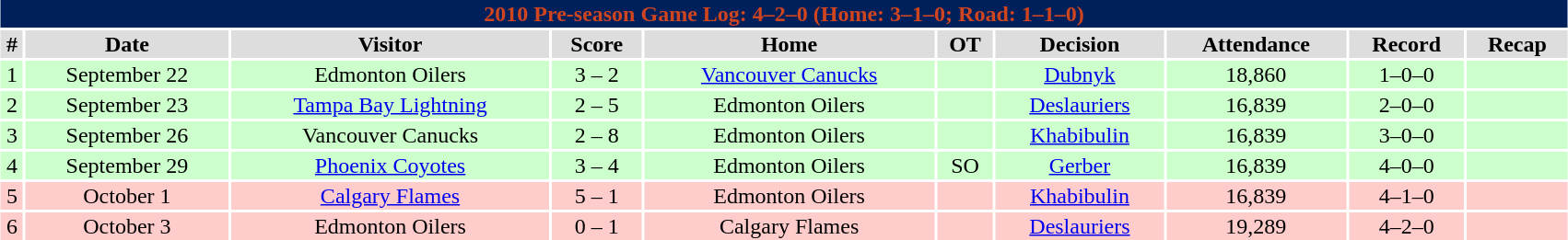<table class="toccolours collapsible collapsed" width=90% style="clear:both; margin:1.5em auto; text-align:center">
<tr>
<th colspan=11 style="background:#00205B; color:#CF4520;">2010 Pre-season Game Log: 4–2–0 (Home: 3–1–0; Road: 1–1–0)</th>
</tr>
<tr align="center" bgcolor="#dddddd">
<td><strong>#</strong></td>
<td><strong>Date</strong></td>
<td><strong>Visitor</strong></td>
<td><strong>Score</strong></td>
<td><strong>Home</strong></td>
<td><strong>OT</strong></td>
<td><strong>Decision</strong></td>
<td><strong>Attendance</strong></td>
<td><strong>Record</strong></td>
<td><strong>Recap</strong></td>
</tr>
<tr align="center" bgcolor="#ccffcc">
<td>1</td>
<td>September 22</td>
<td>Edmonton Oilers</td>
<td>3 – 2</td>
<td><a href='#'>Vancouver Canucks</a></td>
<td></td>
<td><a href='#'>Dubnyk</a></td>
<td>18,860</td>
<td>1–0–0</td>
<td></td>
</tr>
<tr align="center" bgcolor="ccffcc">
<td>2</td>
<td>September 23</td>
<td><a href='#'>Tampa Bay Lightning</a></td>
<td>2 – 5</td>
<td>Edmonton Oilers</td>
<td></td>
<td><a href='#'>Deslauriers</a></td>
<td>16,839</td>
<td>2–0–0</td>
<td></td>
</tr>
<tr align="center" bgcolor="#ccffcc">
<td>3</td>
<td>September 26</td>
<td>Vancouver Canucks</td>
<td>2 – 8</td>
<td>Edmonton Oilers</td>
<td></td>
<td><a href='#'>Khabibulin</a></td>
<td>16,839</td>
<td>3–0–0</td>
<td></td>
</tr>
<tr align="center" bgcolor="ccffcc">
<td>4</td>
<td>September 29</td>
<td><a href='#'>Phoenix Coyotes</a></td>
<td>3 – 4</td>
<td>Edmonton Oilers</td>
<td>SO</td>
<td><a href='#'>Gerber</a></td>
<td>16,839</td>
<td>4–0–0</td>
<td><br></td>
</tr>
<tr align="center" bgcolor="ffcccc">
<td>5</td>
<td>October 1</td>
<td><a href='#'>Calgary Flames</a></td>
<td>5 – 1</td>
<td>Edmonton Oilers</td>
<td></td>
<td><a href='#'>Khabibulin</a></td>
<td>16,839</td>
<td>4–1–0</td>
<td></td>
</tr>
<tr align="center" bgcolor="ffcccc">
<td>6</td>
<td>October 3</td>
<td>Edmonton Oilers</td>
<td>0 – 1</td>
<td>Calgary Flames</td>
<td></td>
<td><a href='#'>Deslauriers</a></td>
<td>19,289</td>
<td>4–2–0</td>
<td></td>
</tr>
</table>
